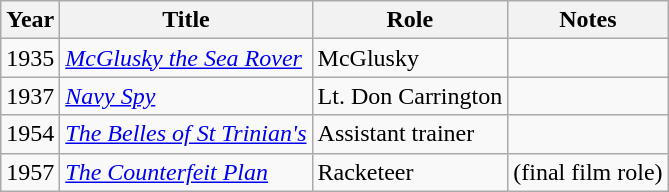<table class="wikitable">
<tr>
<th>Year</th>
<th>Title</th>
<th>Role</th>
<th>Notes</th>
</tr>
<tr>
<td>1935</td>
<td><em><a href='#'>McGlusky the Sea Rover</a></em></td>
<td>McGlusky</td>
<td></td>
</tr>
<tr>
<td>1937</td>
<td><em><a href='#'>Navy Spy</a></em></td>
<td>Lt. Don Carrington</td>
<td></td>
</tr>
<tr>
<td>1954</td>
<td><em><a href='#'>The Belles of St Trinian's</a></em></td>
<td>Assistant trainer</td>
<td></td>
</tr>
<tr>
<td>1957</td>
<td><em><a href='#'>The Counterfeit Plan</a></em></td>
<td>Racketeer</td>
<td>(final film role)</td>
</tr>
</table>
